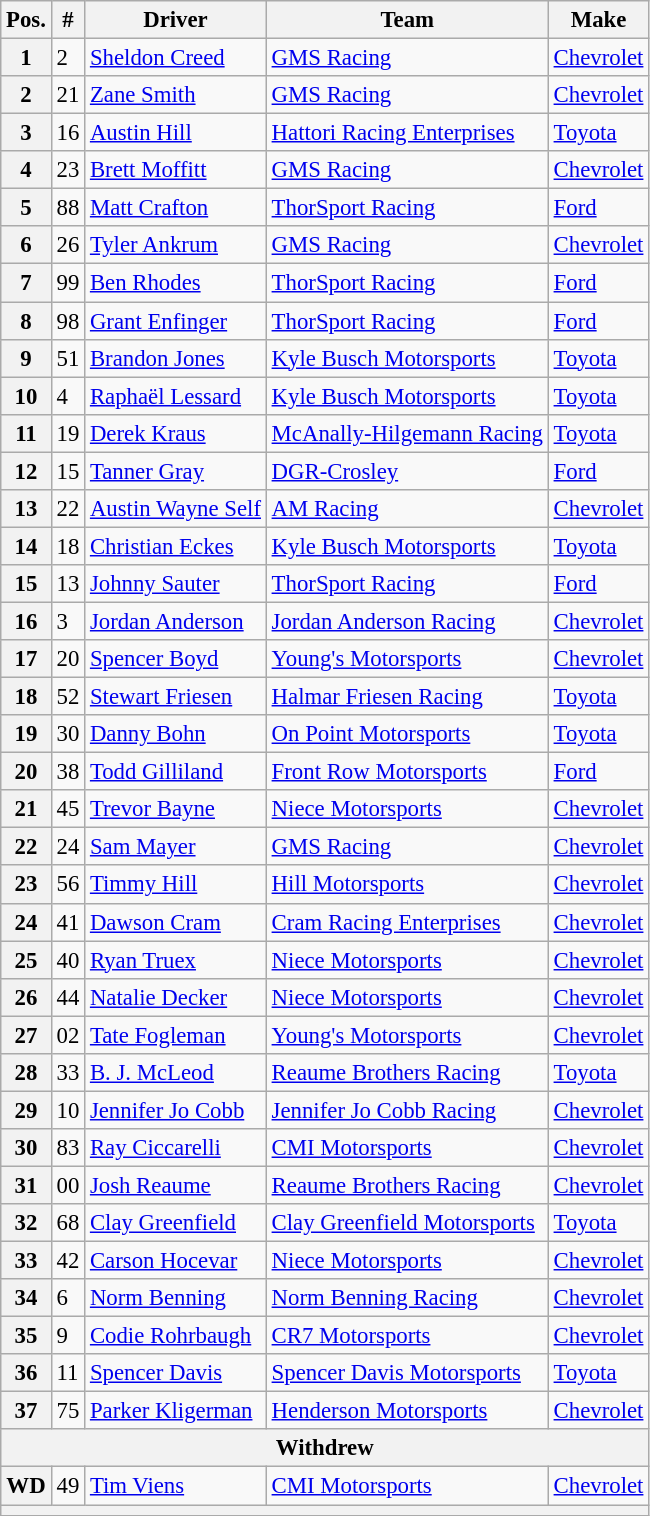<table class="wikitable" style="font-size:95%">
<tr>
<th>Pos.</th>
<th>#</th>
<th>Driver</th>
<th>Team</th>
<th>Make</th>
</tr>
<tr>
<th>1</th>
<td>2</td>
<td><a href='#'>Sheldon Creed</a></td>
<td><a href='#'>GMS Racing</a></td>
<td><a href='#'>Chevrolet</a></td>
</tr>
<tr>
<th>2</th>
<td>21</td>
<td><a href='#'>Zane Smith</a></td>
<td><a href='#'>GMS Racing</a></td>
<td><a href='#'>Chevrolet</a></td>
</tr>
<tr>
<th>3</th>
<td>16</td>
<td><a href='#'>Austin Hill</a></td>
<td><a href='#'>Hattori Racing Enterprises</a></td>
<td><a href='#'>Toyota</a></td>
</tr>
<tr>
<th>4</th>
<td>23</td>
<td><a href='#'>Brett Moffitt</a></td>
<td><a href='#'>GMS Racing</a></td>
<td><a href='#'>Chevrolet</a></td>
</tr>
<tr>
<th>5</th>
<td>88</td>
<td><a href='#'>Matt Crafton</a></td>
<td><a href='#'>ThorSport Racing</a></td>
<td><a href='#'>Ford</a></td>
</tr>
<tr>
<th>6</th>
<td>26</td>
<td><a href='#'>Tyler Ankrum</a></td>
<td><a href='#'>GMS Racing</a></td>
<td><a href='#'>Chevrolet</a></td>
</tr>
<tr>
<th>7</th>
<td>99</td>
<td><a href='#'>Ben Rhodes</a></td>
<td><a href='#'>ThorSport Racing</a></td>
<td><a href='#'>Ford</a></td>
</tr>
<tr>
<th>8</th>
<td>98</td>
<td><a href='#'>Grant Enfinger</a></td>
<td><a href='#'>ThorSport Racing</a></td>
<td><a href='#'>Ford</a></td>
</tr>
<tr>
<th>9</th>
<td>51</td>
<td><a href='#'>Brandon Jones</a></td>
<td><a href='#'>Kyle Busch Motorsports</a></td>
<td><a href='#'>Toyota</a></td>
</tr>
<tr>
<th>10</th>
<td>4</td>
<td><a href='#'>Raphaël Lessard</a></td>
<td><a href='#'>Kyle Busch Motorsports</a></td>
<td><a href='#'>Toyota</a></td>
</tr>
<tr>
<th>11</th>
<td>19</td>
<td><a href='#'>Derek Kraus</a></td>
<td><a href='#'>McAnally-Hilgemann Racing</a></td>
<td><a href='#'>Toyota</a></td>
</tr>
<tr>
<th>12</th>
<td>15</td>
<td><a href='#'>Tanner Gray</a></td>
<td><a href='#'>DGR-Crosley</a></td>
<td><a href='#'>Ford</a></td>
</tr>
<tr>
<th>13</th>
<td>22</td>
<td><a href='#'>Austin Wayne Self</a></td>
<td><a href='#'>AM Racing</a></td>
<td><a href='#'>Chevrolet</a></td>
</tr>
<tr>
<th>14</th>
<td>18</td>
<td><a href='#'>Christian Eckes</a></td>
<td><a href='#'>Kyle Busch Motorsports</a></td>
<td><a href='#'>Toyota</a></td>
</tr>
<tr>
<th>15</th>
<td>13</td>
<td><a href='#'>Johnny Sauter</a></td>
<td><a href='#'>ThorSport Racing</a></td>
<td><a href='#'>Ford</a></td>
</tr>
<tr>
<th>16</th>
<td>3</td>
<td><a href='#'>Jordan Anderson</a></td>
<td><a href='#'>Jordan Anderson Racing</a></td>
<td><a href='#'>Chevrolet</a></td>
</tr>
<tr>
<th>17</th>
<td>20</td>
<td><a href='#'>Spencer Boyd</a></td>
<td><a href='#'>Young's Motorsports</a></td>
<td><a href='#'>Chevrolet</a></td>
</tr>
<tr>
<th>18</th>
<td>52</td>
<td><a href='#'>Stewart Friesen</a></td>
<td><a href='#'>Halmar Friesen Racing</a></td>
<td><a href='#'>Toyota</a></td>
</tr>
<tr>
<th>19</th>
<td>30</td>
<td><a href='#'>Danny Bohn</a></td>
<td><a href='#'>On Point Motorsports</a></td>
<td><a href='#'>Toyota</a></td>
</tr>
<tr>
<th>20</th>
<td>38</td>
<td><a href='#'>Todd Gilliland</a></td>
<td><a href='#'>Front Row Motorsports</a></td>
<td><a href='#'>Ford</a></td>
</tr>
<tr>
<th>21</th>
<td>45</td>
<td><a href='#'>Trevor Bayne</a></td>
<td><a href='#'>Niece Motorsports</a></td>
<td><a href='#'>Chevrolet</a></td>
</tr>
<tr>
<th>22</th>
<td>24</td>
<td><a href='#'>Sam Mayer</a></td>
<td><a href='#'>GMS Racing</a></td>
<td><a href='#'>Chevrolet</a></td>
</tr>
<tr>
<th>23</th>
<td>56</td>
<td><a href='#'>Timmy Hill</a></td>
<td><a href='#'>Hill Motorsports</a></td>
<td><a href='#'>Chevrolet</a></td>
</tr>
<tr>
<th>24</th>
<td>41</td>
<td><a href='#'>Dawson Cram</a></td>
<td><a href='#'>Cram Racing Enterprises</a></td>
<td><a href='#'>Chevrolet</a></td>
</tr>
<tr>
<th>25</th>
<td>40</td>
<td><a href='#'>Ryan Truex</a></td>
<td><a href='#'>Niece Motorsports</a></td>
<td><a href='#'>Chevrolet</a></td>
</tr>
<tr>
<th>26</th>
<td>44</td>
<td><a href='#'>Natalie Decker</a></td>
<td><a href='#'>Niece Motorsports</a></td>
<td><a href='#'>Chevrolet</a></td>
</tr>
<tr>
<th>27</th>
<td>02</td>
<td><a href='#'>Tate Fogleman</a></td>
<td><a href='#'>Young's Motorsports</a></td>
<td><a href='#'>Chevrolet</a></td>
</tr>
<tr>
<th>28</th>
<td>33</td>
<td><a href='#'>B. J. McLeod</a></td>
<td><a href='#'>Reaume Brothers Racing</a></td>
<td><a href='#'>Toyota</a></td>
</tr>
<tr>
<th>29</th>
<td>10</td>
<td><a href='#'>Jennifer Jo Cobb</a></td>
<td><a href='#'>Jennifer Jo Cobb Racing</a></td>
<td><a href='#'>Chevrolet</a></td>
</tr>
<tr>
<th>30</th>
<td>83</td>
<td><a href='#'>Ray Ciccarelli</a></td>
<td><a href='#'>CMI Motorsports</a></td>
<td><a href='#'>Chevrolet</a></td>
</tr>
<tr>
<th>31</th>
<td>00</td>
<td><a href='#'>Josh Reaume</a></td>
<td><a href='#'>Reaume Brothers Racing</a></td>
<td><a href='#'>Chevrolet</a></td>
</tr>
<tr>
<th>32</th>
<td>68</td>
<td><a href='#'>Clay Greenfield</a></td>
<td><a href='#'>Clay Greenfield Motorsports</a></td>
<td><a href='#'>Toyota</a></td>
</tr>
<tr>
<th>33</th>
<td>42</td>
<td><a href='#'>Carson Hocevar</a></td>
<td><a href='#'>Niece Motorsports</a></td>
<td><a href='#'>Chevrolet</a></td>
</tr>
<tr>
<th>34</th>
<td>6</td>
<td><a href='#'>Norm Benning</a></td>
<td><a href='#'>Norm Benning Racing</a></td>
<td><a href='#'>Chevrolet</a></td>
</tr>
<tr>
<th>35</th>
<td>9</td>
<td><a href='#'>Codie Rohrbaugh</a></td>
<td><a href='#'>CR7 Motorsports</a></td>
<td><a href='#'>Chevrolet</a></td>
</tr>
<tr>
<th>36</th>
<td>11</td>
<td><a href='#'>Spencer Davis</a></td>
<td><a href='#'>Spencer Davis Motorsports</a></td>
<td><a href='#'>Toyota</a></td>
</tr>
<tr>
<th>37</th>
<td>75</td>
<td><a href='#'>Parker Kligerman</a></td>
<td><a href='#'>Henderson Motorsports</a></td>
<td><a href='#'>Chevrolet</a></td>
</tr>
<tr>
<th colspan="5">Withdrew</th>
</tr>
<tr>
<th>WD</th>
<td>49</td>
<td><a href='#'>Tim Viens</a></td>
<td><a href='#'>CMI Motorsports</a></td>
<td><a href='#'>Chevrolet</a></td>
</tr>
<tr>
<th colspan="5"></th>
</tr>
</table>
